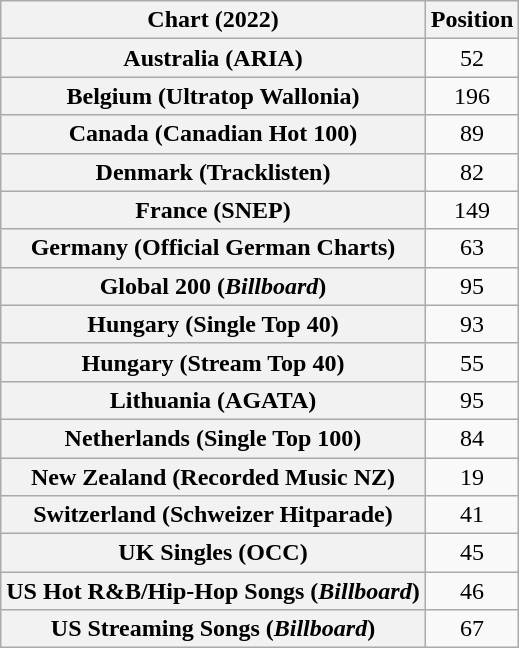<table class="wikitable sortable plainrowheaders" style="text-align:center">
<tr>
<th scope="col">Chart (2022)</th>
<th scope="col">Position</th>
</tr>
<tr>
<th scope="row">Australia (ARIA)</th>
<td>52</td>
</tr>
<tr>
<th scope="row">Belgium (Ultratop Wallonia)</th>
<td>196</td>
</tr>
<tr>
<th scope="row">Canada (Canadian Hot 100)</th>
<td>89</td>
</tr>
<tr>
<th scope="row">Denmark (Tracklisten)</th>
<td>82</td>
</tr>
<tr>
<th scope="row">France (SNEP)</th>
<td>149</td>
</tr>
<tr>
<th scope="row">Germany (Official German Charts)</th>
<td>63</td>
</tr>
<tr>
<th scope="row">Global 200 (<em>Billboard</em>)</th>
<td>95</td>
</tr>
<tr>
<th scope="row">Hungary (Single Top 40)</th>
<td>93</td>
</tr>
<tr>
<th scope="row">Hungary (Stream Top 40)</th>
<td>55</td>
</tr>
<tr>
<th scope="row">Lithuania (AGATA)</th>
<td>95</td>
</tr>
<tr>
<th scope="row">Netherlands (Single Top 100)</th>
<td>84</td>
</tr>
<tr>
<th scope="row">New Zealand (Recorded Music NZ)</th>
<td>19</td>
</tr>
<tr>
<th scope="row">Switzerland (Schweizer Hitparade)</th>
<td>41</td>
</tr>
<tr>
<th scope="row">UK Singles (OCC)</th>
<td>45</td>
</tr>
<tr>
<th scope="row">US Hot R&B/Hip-Hop Songs (<em>Billboard</em>)</th>
<td>46</td>
</tr>
<tr>
<th scope="row">US Streaming Songs (<em>Billboard</em>)</th>
<td>67</td>
</tr>
</table>
